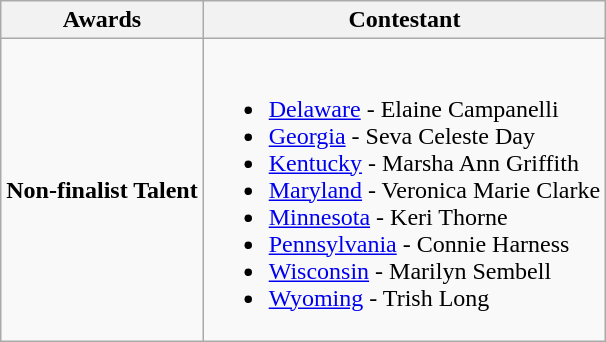<table class="wikitable">
<tr>
<th>Awards</th>
<th>Contestant</th>
</tr>
<tr>
<td><strong>Non-finalist Talent</strong></td>
<td><br><ul><li> <a href='#'>Delaware</a> - Elaine Campanelli</li><li> <a href='#'>Georgia</a> - Seva Celeste Day</li><li> <a href='#'>Kentucky</a> - Marsha Ann Griffith</li><li> <a href='#'>Maryland</a> - Veronica Marie Clarke</li><li> <a href='#'>Minnesota</a> - Keri Thorne</li><li> <a href='#'>Pennsylvania</a> - Connie Harness</li><li> <a href='#'>Wisconsin</a> - Marilyn Sembell</li><li> <a href='#'>Wyoming</a> - Trish Long</li></ul></td>
</tr>
</table>
